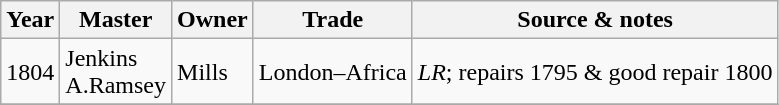<table class=" wikitable">
<tr>
<th>Year</th>
<th>Master</th>
<th>Owner</th>
<th>Trade</th>
<th>Source & notes</th>
</tr>
<tr>
<td>1804</td>
<td>Jenkins<br>A.Ramsey</td>
<td>Mills</td>
<td>London–Africa</td>
<td><em>LR</em>; repairs 1795 & good repair 1800</td>
</tr>
<tr>
</tr>
</table>
